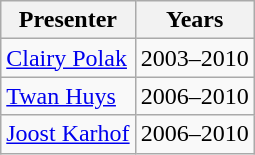<table class=wikitable>
<tr>
<th>Presenter</th>
<th>Years</th>
</tr>
<tr>
<td><a href='#'>Clairy Polak</a></td>
<td>2003–2010</td>
</tr>
<tr>
<td><a href='#'>Twan Huys</a></td>
<td>2006–2010</td>
</tr>
<tr>
<td><a href='#'>Joost Karhof</a></td>
<td>2006–2010</td>
</tr>
</table>
